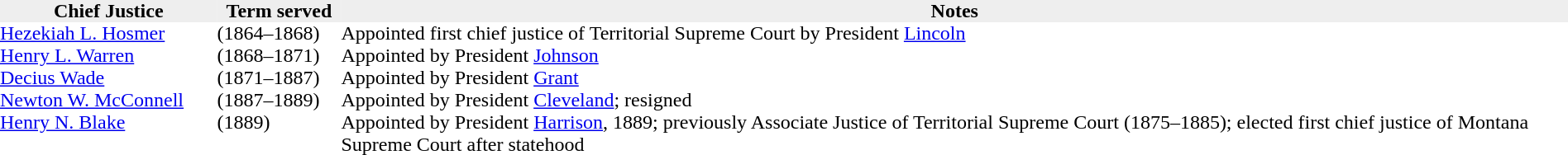<table width=100% align=center cellpadding=0 cellspacing=0>
<tr>
<th bgcolor=#EEEEEE>Chief Justice</th>
<th bgcolor=#EEEEEE>Term served</th>
<th bgcolor=#EEEEEE>Notes</th>
</tr>
<tr>
<td width=175px><a href='#'>Hezekiah L. Hosmer</a></td>
<td width=100px>(1864–1868)</td>
<td>Appointed first chief justice of Territorial Supreme Court by President <a href='#'>Lincoln</a></td>
</tr>
<tr>
<td><a href='#'>Henry L. Warren</a></td>
<td>(1868–1871)</td>
<td>Appointed by President <a href='#'>Johnson</a></td>
</tr>
<tr>
<td><a href='#'>Decius Wade</a></td>
<td>(1871–1887)</td>
<td>Appointed by President <a href='#'>Grant</a></td>
</tr>
<tr>
<td><a href='#'>Newton W. McConnell</a></td>
<td>(1887–1889)</td>
<td>Appointed by President <a href='#'>Cleveland</a>; resigned</td>
</tr>
<tr>
<td valign=top><a href='#'>Henry N. Blake</a></td>
<td valign=top>(1889)</td>
<td>Appointed by President <a href='#'>Harrison</a>, 1889; previously Associate Justice of Territorial Supreme Court (1875–1885); elected first chief justice of Montana Supreme Court after statehood</td>
</tr>
</table>
